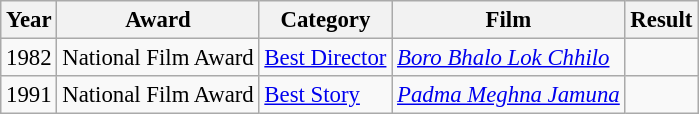<table class="wikitable" style="font-size: 95%;">
<tr>
<th>Year</th>
<th>Award</th>
<th>Category</th>
<th>Film</th>
<th>Result</th>
</tr>
<tr>
<td>1982</td>
<td>National Film Award</td>
<td><a href='#'>Best Director</a></td>
<td><em><a href='#'>Boro Bhalo Lok Chhilo</a></em></td>
<td></td>
</tr>
<tr>
<td>1991</td>
<td>National Film Award</td>
<td><a href='#'>Best Story</a></td>
<td><em><a href='#'>Padma Meghna Jamuna</a></em></td>
<td></td>
</tr>
</table>
